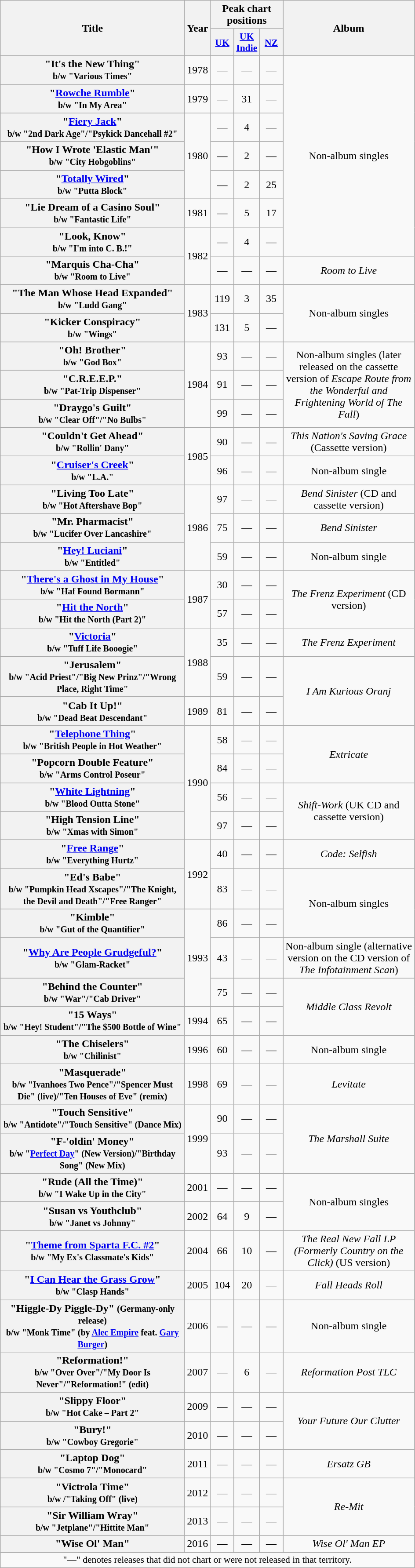<table class="wikitable plainrowheaders" style="text-align:center;">
<tr>
<th rowspan="2" scope="col" style="width:17em;">Title</th>
<th rowspan="2" scope="col" style="width:2em;">Year</th>
<th colspan="3">Peak chart positions</th>
<th rowspan="2" style="width:12em;">Album</th>
</tr>
<tr>
<th scope="col" style="width:2em;font-size:90%;"><a href='#'>UK</a><br></th>
<th scope="col" style="width:2em;font-size:90%;"><a href='#'>UK<br>Indie</a><br></th>
<th scope="col" style="width:2em;font-size:90%;"><a href='#'>NZ</a><br></th>
</tr>
<tr>
<th scope="row">"It's the New Thing"<br><small>b/w "Various Times"</small></th>
<td>1978</td>
<td>—</td>
<td>—</td>
<td>—</td>
<td rowspan="7">Non-album singles</td>
</tr>
<tr>
<th scope="row">"<a href='#'>Rowche Rumble</a>"<br><small>b/w "In My Area"</small></th>
<td>1979</td>
<td>—</td>
<td>31</td>
<td>—</td>
</tr>
<tr>
<th scope="row">"<a href='#'>Fiery Jack</a>"<br><small>b/w "2nd Dark Age"/"Psykick Dancehall #2"</small></th>
<td rowspan="3">1980</td>
<td>—</td>
<td>4</td>
<td>—</td>
</tr>
<tr>
<th scope="row">"How I Wrote 'Elastic Man'"<br><small>b/w "City Hobgoblins"</small></th>
<td>—</td>
<td>2</td>
<td>—</td>
</tr>
<tr>
<th scope="row">"<a href='#'>Totally Wired</a>"<br><small>b/w "Putta Block"</small></th>
<td>—</td>
<td>2</td>
<td>25</td>
</tr>
<tr>
<th scope="row">"Lie Dream of a Casino Soul"<br><small>b/w "Fantastic Life"</small></th>
<td>1981</td>
<td>—</td>
<td>5</td>
<td>17</td>
</tr>
<tr>
<th scope="row">"Look, Know"<br><small>b/w "I'm into C. B.!"</small></th>
<td rowspan="2">1982</td>
<td>—</td>
<td>4</td>
<td>—</td>
</tr>
<tr>
<th scope="row">"Marquis Cha-Cha"<br><small>b/w "Room to Live"</small></th>
<td>—</td>
<td>—</td>
<td>—</td>
<td><em>Room to Live</em></td>
</tr>
<tr>
<th scope="row">"The Man Whose Head Expanded" <br><small>b/w "Ludd Gang"</small></th>
<td rowspan="2">1983</td>
<td>119</td>
<td>3</td>
<td>35</td>
<td rowspan="2">Non-album singles</td>
</tr>
<tr>
<th scope="row">"Kicker Conspiracy"<br><small>b/w "Wings"</small></th>
<td>131</td>
<td>5</td>
<td>—</td>
</tr>
<tr>
<th scope="row">"Oh! Brother"<br><small>b/w "God Box"</small></th>
<td rowspan="3">1984</td>
<td>93</td>
<td>—</td>
<td>—</td>
<td rowspan="3">Non-album singles (later released on the cassette version of <em>Escape Route from the Wonderful and Frightening World of The Fall</em>)</td>
</tr>
<tr>
<th scope="row">"C.R.E.E.P."<br><small>b/w "Pat-Trip Dispenser"</small></th>
<td>91</td>
<td>—</td>
<td>—</td>
</tr>
<tr>
<th scope="row">"Draygo's Guilt"<br><small>b/w "Clear Off"/"No Bulbs"</small></th>
<td>99</td>
<td>—</td>
<td>—</td>
</tr>
<tr>
<th scope="row">"Couldn't Get Ahead"<br><small>b/w "Rollin' Dany"</small></th>
<td rowspan="2">1985</td>
<td>90</td>
<td>—</td>
<td>—</td>
<td><em>This Nation's Saving Grace</em> (Cassette version)</td>
</tr>
<tr>
<th scope="row">"<a href='#'>Cruiser's Creek</a>"<br><small>b/w "L.A."</small></th>
<td>96</td>
<td>—</td>
<td>—</td>
<td>Non-album single</td>
</tr>
<tr>
<th scope="row">"Living Too Late"<br><small>b/w  "Hot Aftershave Bop"</small></th>
<td rowspan="3">1986</td>
<td>97</td>
<td>—</td>
<td>—</td>
<td><em>Bend Sinister</em> (CD and cassette version)</td>
</tr>
<tr>
<th scope="row">"Mr. Pharmacist"<br><small>b/w "Lucifer Over Lancashire"</small></th>
<td>75</td>
<td>—</td>
<td>—</td>
<td><em>Bend Sinister</em></td>
</tr>
<tr>
<th scope="row">"<a href='#'>Hey! Luciani</a>"<br><small>b/w  "Entitled"</small></th>
<td>59</td>
<td>—</td>
<td>—</td>
<td>Non-album single</td>
</tr>
<tr>
<th scope="row">"<a href='#'>There's a Ghost in My House</a>"<br><small>b/w  "Haf Found Bormann"</small></th>
<td rowspan="2">1987</td>
<td>30</td>
<td>—</td>
<td>—</td>
<td rowspan="2"><em>The Frenz Experiment</em> (CD version)</td>
</tr>
<tr>
<th scope="row">"<a href='#'>Hit the North</a>"<br><small>b/w "Hit the North (Part 2)"</small></th>
<td>57</td>
<td>—</td>
<td>—</td>
</tr>
<tr>
<th scope="row">"<a href='#'>Victoria</a>"<br><small>b/w "Tuff Life Booogie"</small></th>
<td rowspan="2">1988</td>
<td>35</td>
<td>—</td>
<td>—</td>
<td><em>The Frenz Experiment</em></td>
</tr>
<tr>
<th scope="row">"Jerusalem"<br><small>b/w "Acid Priest"/"Big New Prinz"/"Wrong Place, Right Time"</small></th>
<td>59</td>
<td>—</td>
<td>—</td>
<td rowspan="2"><em>I Am Kurious Oranj</em></td>
</tr>
<tr>
<th scope="row">"Cab It Up!"<br><small>b/w "Dead Beat Descendant"</small></th>
<td>1989</td>
<td>81</td>
<td>—</td>
<td>—</td>
</tr>
<tr>
<th scope="row">"<a href='#'>Telephone Thing</a>"<br><small>b/w "British People in Hot Weather"</small></th>
<td rowspan="4">1990</td>
<td>58</td>
<td>—</td>
<td>—</td>
<td rowspan="2"><em>Extricate</em></td>
</tr>
<tr>
<th scope="row">"Popcorn Double Feature"<br><small>b/w  "Arms Control Poseur"</small></th>
<td>84</td>
<td>—</td>
<td>—</td>
</tr>
<tr>
<th scope="row">"<a href='#'>White Lightning</a>"<br><small>b/w  "Blood Outta Stone"</small></th>
<td>56</td>
<td>—</td>
<td>—</td>
<td rowspan="2"><em>Shift-Work</em> (UK CD and cassette version)</td>
</tr>
<tr>
<th scope="row">"High Tension Line"<br><small>b/w  "Xmas with Simon"</small></th>
<td>97</td>
<td>—</td>
<td>—</td>
</tr>
<tr>
<th scope="row">"<a href='#'>Free Range</a>"<br><small>b/w "Everything Hurtz"</small></th>
<td rowspan="2">1992</td>
<td>40</td>
<td>—</td>
<td>—</td>
<td><em>Code: Selfish</em></td>
</tr>
<tr>
<th scope="row">"Ed's Babe"<br><small>b/w "Pumpkin Head Xscapes"/"The Knight, the Devil and Death"/"Free Ranger"</small></th>
<td>83</td>
<td>—</td>
<td>—</td>
<td rowspan="2">Non-album singles</td>
</tr>
<tr>
<th scope="row">"Kimble"<br><small>b/w "Gut of the Quantifier"</small></th>
<td rowspan="3">1993</td>
<td>86</td>
<td>—</td>
<td>—</td>
</tr>
<tr>
<th scope="row">"<a href='#'>Why Are People Grudgeful?</a>"<br><small>b/w "Glam-Racket"</small></th>
<td>43</td>
<td>—</td>
<td>—</td>
<td>Non-album single (alternative version on the CD version of <em>The Infotainment Scan</em>)</td>
</tr>
<tr>
<th scope="row">"Behind the Counter"<br><small>b/w "War"/"Cab Driver"</small></th>
<td>75</td>
<td>—</td>
<td>—</td>
<td rowspan="2"><em>Middle Class Revolt</em></td>
</tr>
<tr>
<th scope="row">"15 Ways"<br><small>b/w "Hey! Student"/"The $500 Bottle of Wine"</small></th>
<td>1994</td>
<td>65</td>
<td>—</td>
<td>—</td>
</tr>
<tr>
<th scope="row">"The Chiselers"<br><small>b/w "Chilinist"</small></th>
<td>1996</td>
<td>60</td>
<td>—</td>
<td>—</td>
<td>Non-album single</td>
</tr>
<tr>
<th scope="row">"Masquerade"<br><small>b/w "Ivanhoes Two Pence"/"Spencer Must Die" (live)/"Ten Houses of Eve" (remix)</small></th>
<td>1998</td>
<td>69</td>
<td>—</td>
<td>—</td>
<td><em>Levitate</em></td>
</tr>
<tr>
<th scope="row">"Touch Sensitive"<br><small>b/w "Antidote"/"Touch Sensitive" (Dance Mix)</small></th>
<td rowspan="2">1999</td>
<td>90</td>
<td>—</td>
<td>—</td>
<td rowspan="2"><em>The Marshall Suite</em></td>
</tr>
<tr>
<th scope="row">"F-'oldin' Money"<br><small>b/w "<a href='#'>Perfect Day</a>" (New Version)/"Birthday Song" (New Mix)</small></th>
<td>93</td>
<td>—</td>
<td>—</td>
</tr>
<tr>
<th scope="row">"Rude (All the Time)"<br><small>b/w "I Wake Up in the City"</small></th>
<td>2001</td>
<td>—</td>
<td>—</td>
<td>—</td>
<td rowspan="2">Non-album singles</td>
</tr>
<tr>
<th scope="row">"Susan vs Youthclub"<br><small>b/w "Janet vs Johnny"</small></th>
<td>2002</td>
<td>64</td>
<td>9</td>
<td>—</td>
</tr>
<tr>
<th scope="row">"<a href='#'>Theme from Sparta F.C. #2</a>"<br><small>b/w "My Ex's Classmate's Kids"</small></th>
<td>2004</td>
<td>66</td>
<td>10</td>
<td>—</td>
<td><em>The Real New Fall LP (Formerly Country on the Click)</em> (US version)</td>
</tr>
<tr>
<th scope="row">"<a href='#'>I Can Hear the Grass Grow</a>"<br><small>b/w "Clasp Hands"</small></th>
<td>2005</td>
<td>104</td>
<td>20</td>
<td>—</td>
<td><em>Fall Heads Roll</em></td>
</tr>
<tr>
<th scope="row">"Higgle-Dy Piggle-Dy" <small>(Germany-only release)</small><br><small>b/w "Monk Time" (by <a href='#'>Alec Empire</a> feat. <a href='#'>Gary Burger</a>)</small></th>
<td>2006</td>
<td>—</td>
<td>—</td>
<td>—</td>
<td>Non-album single</td>
</tr>
<tr>
<th scope="row">"Reformation!"<br><small>b/w "Over Over"/"My Door Is Never"/"Reformation!" (edit)</small></th>
<td>2007</td>
<td>—</td>
<td>6</td>
<td>—</td>
<td><em>Reformation Post TLC</em></td>
</tr>
<tr>
<th scope="row">"Slippy Floor"<br><small>b/w "Hot Cake – Part 2"</small></th>
<td>2009</td>
<td>—</td>
<td>—</td>
<td>—</td>
<td rowspan="2"><em>Your Future Our Clutter</em></td>
</tr>
<tr>
<th scope="row">"Bury!"<br><small>b/w "Cowboy Gregorie"</small></th>
<td>2010</td>
<td>—</td>
<td>—</td>
<td>—</td>
</tr>
<tr>
<th scope="row">"Laptop Dog"<br><small>b/w "Cosmo 7"/"Monocard"</small></th>
<td>2011</td>
<td>—</td>
<td>—</td>
<td>—</td>
<td><em>Ersatz GB</em></td>
</tr>
<tr>
<th scope="row">"Victrola Time"<br><small>b/w /"Taking Off" (live)</small></th>
<td>2012</td>
<td>—</td>
<td>—</td>
<td>—</td>
<td rowspan="2"><em>Re-Mit</em></td>
</tr>
<tr>
<th scope="row">"Sir William Wray"<br><small>b/w "Jetplane"/"Hittite Man"</small></th>
<td>2013</td>
<td>—</td>
<td>—</td>
<td>—</td>
</tr>
<tr>
<th scope="row">"Wise Ol' Man"</th>
<td>2016</td>
<td>—</td>
<td>—</td>
<td>—</td>
<td><em>Wise Ol' Man EP</em></td>
</tr>
<tr>
<td colspan="6" style="font-size:90%">"—" denotes releases that did not chart or were not released in that territory.</td>
</tr>
</table>
